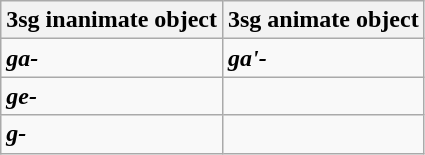<table class="wikitable">
<tr>
<th>3sg inanimate object</th>
<th>3sg animate object</th>
</tr>
<tr>
<td><strong><em>ga-</em></strong></td>
<td><strong><em>ga'-</em></strong></td>
</tr>
<tr>
<td><strong><em>ge-</em></strong></td>
<td></td>
</tr>
<tr>
<td><strong><em>g-</em></strong></td>
<td></td>
</tr>
</table>
